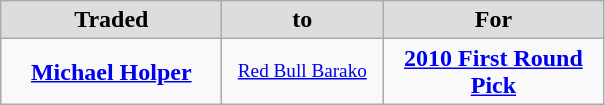<table class="wikitable" style="text-align: center">
<tr align="center" bgcolor="#dddddd">
<td style="width:140px"><strong>Traded</strong></td>
<td style="width:100px"><strong>to</strong></td>
<td style="width:140px"><strong>For</strong></td>
</tr>
<tr style="height:40px">
<td><strong><a href='#'>Michael Holper</a></strong></td>
<td style="font-size: 80%"><a href='#'>Red Bull Barako</a></td>
<td><strong><a href='#'>2010 First Round Pick</a></strong></td>
</tr>
</table>
